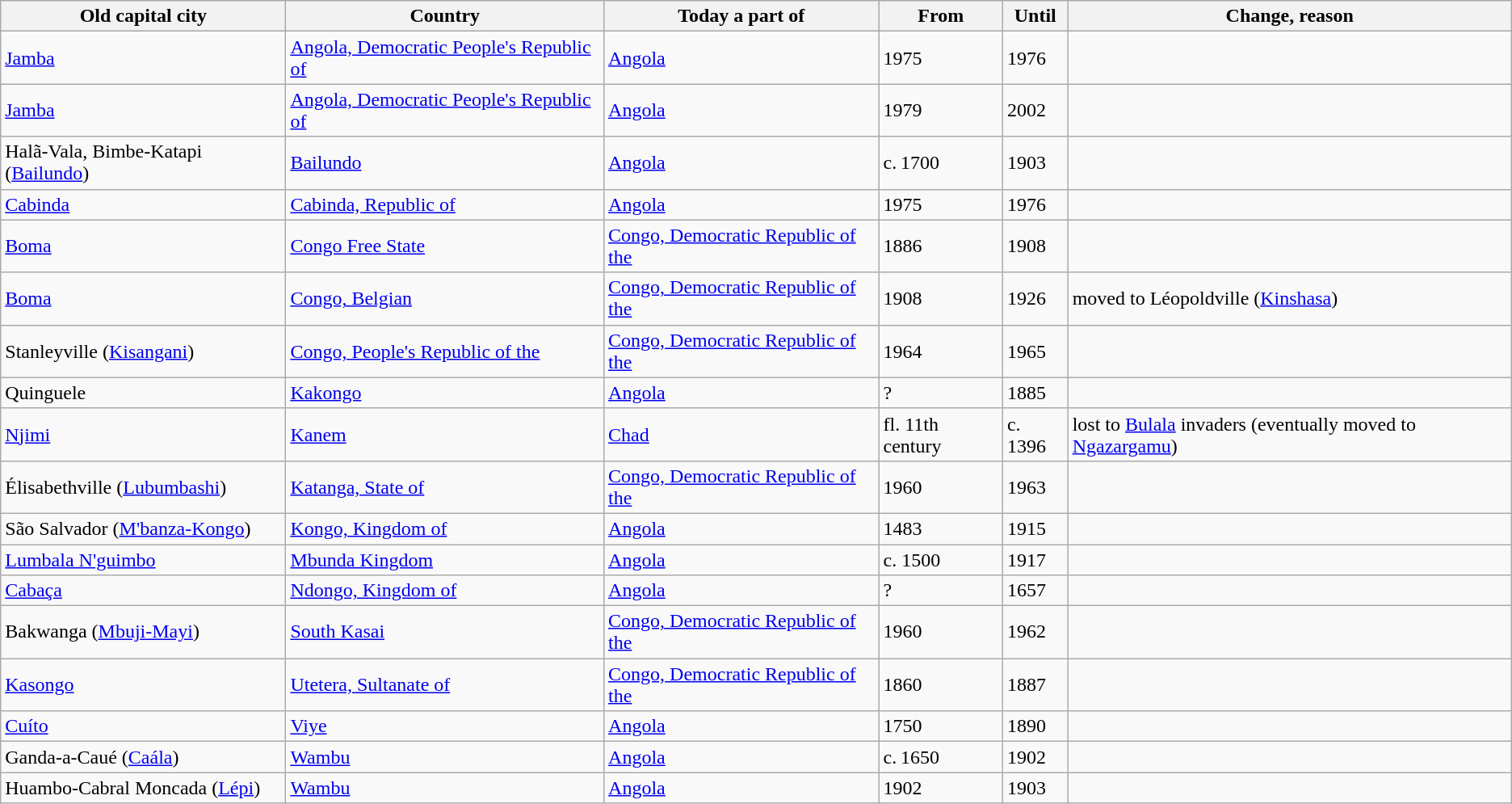<table class="wikitable sortable">
<tr>
<th>Old capital city</th>
<th>Country</th>
<th>Today a part of</th>
<th data-sort-type="number">From</th>
<th data-sort-type="number">Until</th>
<th>Change, reason</th>
</tr>
<tr>
<td><a href='#'>Jamba</a></td>
<td><a href='#'>Angola, Democratic People's Republic of</a></td>
<td><a href='#'>Angola</a></td>
<td>1975</td>
<td>1976</td>
<td></td>
</tr>
<tr>
<td><a href='#'>Jamba</a></td>
<td><a href='#'>Angola, Democratic People's Republic of</a></td>
<td><a href='#'>Angola</a></td>
<td>1979</td>
<td>2002</td>
<td></td>
</tr>
<tr>
<td>Halã-Vala, Bimbe-Katapi (<a href='#'>Bailundo</a>)</td>
<td><a href='#'>Bailundo</a></td>
<td><a href='#'>Angola</a></td>
<td data-sort-value="1700">c. 1700</td>
<td>1903</td>
<td></td>
</tr>
<tr>
<td><a href='#'>Cabinda</a></td>
<td><a href='#'>Cabinda, Republic of</a></td>
<td><a href='#'>Angola</a></td>
<td>1975</td>
<td>1976</td>
<td></td>
</tr>
<tr>
<td><a href='#'>Boma</a></td>
<td><a href='#'>Congo Free State</a></td>
<td><a href='#'>Congo, Democratic Republic of the</a></td>
<td data-sort-value="1886">1886</td>
<td>1908</td>
<td></td>
</tr>
<tr>
<td><a href='#'>Boma</a></td>
<td><a href='#'>Congo, Belgian</a></td>
<td><a href='#'>Congo, Democratic Republic of the</a></td>
<td data-sort-value="1886">1908</td>
<td>1926</td>
<td>moved to Léopoldville (<a href='#'>Kinshasa</a>)</td>
</tr>
<tr>
<td>Stanleyville (<a href='#'>Kisangani</a>)</td>
<td><a href='#'>Congo, People's Republic of the</a></td>
<td><a href='#'>Congo, Democratic Republic of the</a></td>
<td>1964</td>
<td>1965</td>
<td></td>
</tr>
<tr>
<td>Quinguele</td>
<td><a href='#'>Kakongo</a></td>
<td><a href='#'>Angola</a></td>
<td>?</td>
<td>1885</td>
<td></td>
</tr>
<tr>
<td><a href='#'>Njimi</a></td>
<td><a href='#'>Kanem</a></td>
<td><a href='#'>Chad</a></td>
<td data-sort-value="1000">fl. 11th century</td>
<td data-sort-value="1396">c. 1396</td>
<td>lost to <a href='#'>Bulala</a> invaders (eventually moved to <a href='#'>Ngazargamu</a>)</td>
</tr>
<tr>
<td>Élisabethville (<a href='#'>Lubumbashi</a>)</td>
<td><a href='#'>Katanga, State of</a></td>
<td><a href='#'>Congo, Democratic Republic of the</a></td>
<td>1960</td>
<td>1963</td>
<td></td>
</tr>
<tr>
<td>São Salvador (<a href='#'>M'banza-Kongo</a>)</td>
<td><a href='#'>Kongo, Kingdom of</a></td>
<td><a href='#'>Angola</a></td>
<td>1483</td>
<td>1915</td>
<td></td>
</tr>
<tr>
<td><a href='#'>Lumbala N'guimbo</a></td>
<td><a href='#'>Mbunda Kingdom</a></td>
<td><a href='#'>Angola</a></td>
<td data-sort-value="1500">c. 1500</td>
<td data-sort-value="1917">1917</td>
<td></td>
</tr>
<tr>
<td><a href='#'>Cabaça</a></td>
<td><a href='#'>Ndongo, Kingdom of</a></td>
<td><a href='#'>Angola</a></td>
<td>?</td>
<td>1657</td>
<td></td>
</tr>
<tr>
<td>Bakwanga (<a href='#'>Mbuji-Mayi</a>)</td>
<td><a href='#'>South Kasai</a></td>
<td><a href='#'>Congo, Democratic Republic of the</a></td>
<td>1960</td>
<td>1962</td>
<td></td>
</tr>
<tr>
<td><a href='#'>Kasongo</a></td>
<td><a href='#'>Utetera, Sultanate of</a></td>
<td><a href='#'>Congo, Democratic Republic of the</a></td>
<td>1860</td>
<td>1887</td>
<td></td>
</tr>
<tr>
<td><a href='#'>Cuíto</a></td>
<td><a href='#'>Viye</a></td>
<td><a href='#'>Angola</a></td>
<td>1750</td>
<td>1890</td>
<td></td>
</tr>
<tr>
<td>Ganda-a-Caué (<a href='#'>Caála</a>)</td>
<td><a href='#'>Wambu</a></td>
<td><a href='#'>Angola</a></td>
<td data-sort-value="1650">c. 1650</td>
<td>1902</td>
<td></td>
</tr>
<tr>
<td>Huambo-Cabral Moncada (<a href='#'>Lépi</a>)</td>
<td><a href='#'>Wambu</a></td>
<td><a href='#'>Angola</a></td>
<td>1902</td>
<td>1903</td>
<td></td>
</tr>
</table>
